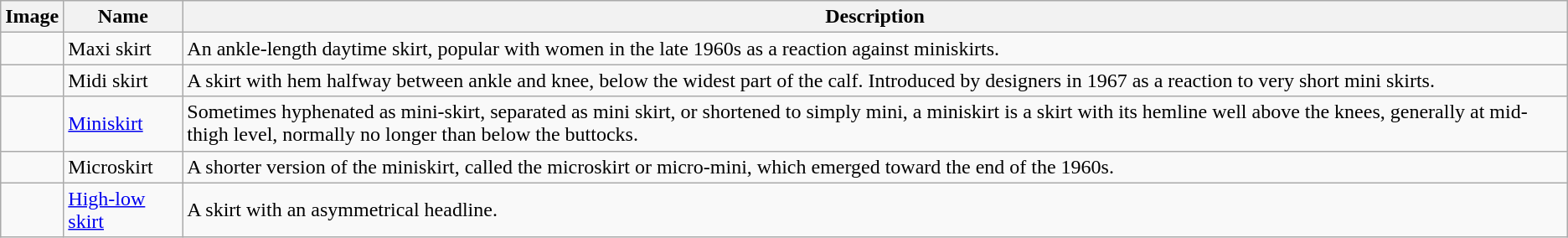<table class="wikitable">
<tr>
<th>Image</th>
<th>Name</th>
<th>Description</th>
</tr>
<tr>
<td></td>
<td>Maxi skirt</td>
<td>An ankle-length daytime skirt, popular with women in the late 1960s as a reaction against miniskirts.</td>
</tr>
<tr>
<td></td>
<td>Midi skirt</td>
<td>A skirt with hem halfway between ankle and knee, below the widest part of the calf. Introduced by designers in 1967 as a reaction to very short mini skirts.</td>
</tr>
<tr>
<td></td>
<td><a href='#'>Miniskirt</a></td>
<td>Sometimes hyphenated as mini-skirt, separated as mini skirt, or shortened to simply mini,  a miniskirt is a skirt with its hemline well above the knees, generally at mid-thigh level, normally no longer than  below the buttocks.</td>
</tr>
<tr>
<td></td>
<td>Microskirt</td>
<td>A shorter version of the miniskirt, called the microskirt or micro-mini, which emerged toward the end of the 1960s.</td>
</tr>
<tr>
<td></td>
<td><a href='#'>High-low skirt</a></td>
<td>A skirt with an asymmetrical headline.</td>
</tr>
</table>
